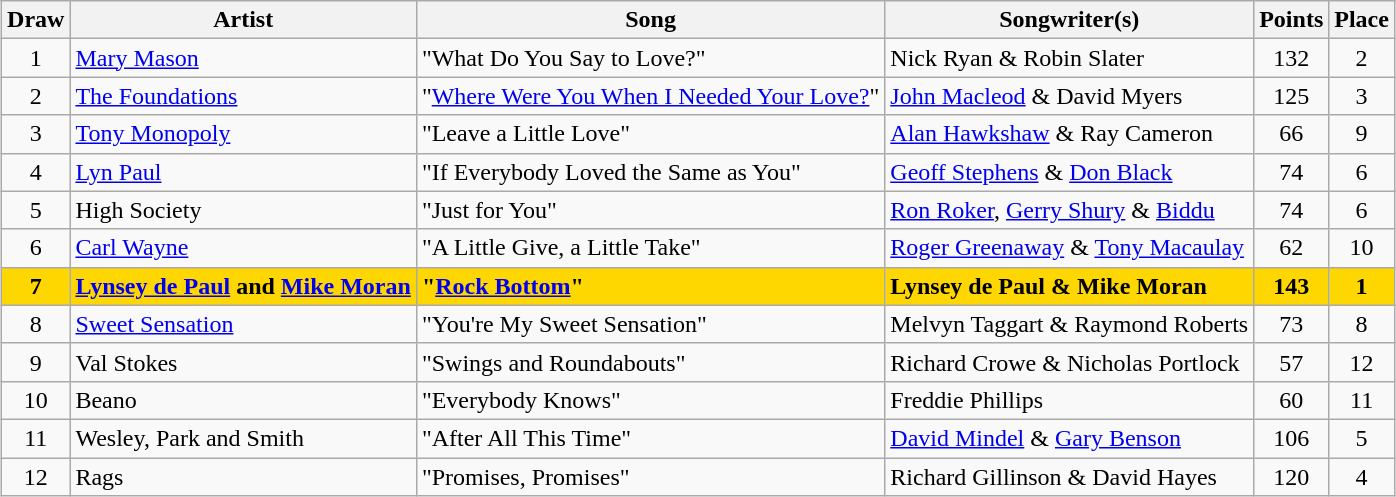<table class="sortable wikitable" style="margin: 1em auto 1em auto; text-align:center">
<tr>
<th scope="col">Draw</th>
<th scope="col">Artist</th>
<th scope="col">Song</th>
<th scope="col" class="unsortable">Songwriter(s)</th>
<th scope="col">Points</th>
<th scope="col">Place</th>
</tr>
<tr>
<td>1</td>
<td align="left"><a href='#'>Mary Mason</a></td>
<td align="left">"What Do You Say to Love?"</td>
<td align="left">Nick Ryan & Robin Slater</td>
<td>132</td>
<td>2</td>
</tr>
<tr>
<td>2</td>
<td align="left"><a href='#'>The Foundations</a></td>
<td align="left">"<a href='#'>Where Were You When I Needed Your Love?</a>"</td>
<td align="left"><a href='#'>John Macleod</a> & David Myers</td>
<td>125</td>
<td>3</td>
</tr>
<tr>
<td>3</td>
<td align="left"><a href='#'>Tony Monopoly</a></td>
<td align="left">"Leave a Little Love"</td>
<td align="left"><a href='#'>Alan Hawkshaw</a> & Ray Cameron</td>
<td>66</td>
<td>9</td>
</tr>
<tr>
<td>4</td>
<td align="left"><a href='#'>Lyn Paul</a></td>
<td align="left">"If Everybody Loved the Same as You"</td>
<td align="left"><a href='#'>Geoff Stephens</a> & <a href='#'>Don Black</a></td>
<td>74</td>
<td>6</td>
</tr>
<tr>
<td>5</td>
<td align="left">High Society</td>
<td align="left">"Just for You"</td>
<td align="left"><a href='#'>Ron Roker</a>, <a href='#'>Gerry Shury</a> & <a href='#'>Biddu</a></td>
<td>74</td>
<td>6</td>
</tr>
<tr>
<td>6</td>
<td align="left"><a href='#'>Carl Wayne</a></td>
<td align="left">"A Little Give, a Little Take"</td>
<td align="left"><a href='#'>Roger Greenaway</a> & <a href='#'>Tony Macaulay</a></td>
<td>62</td>
<td>10</td>
</tr>
<tr style="font-weight:bold; background:gold;">
<td>7</td>
<td align="left"><a href='#'>Lynsey de Paul</a> and <a href='#'>Mike Moran</a></td>
<td align="left">"<a href='#'>Rock Bottom</a>"</td>
<td align="left">Lynsey de Paul & Mike Moran</td>
<td>143</td>
<td>1</td>
</tr>
<tr>
<td>8</td>
<td align="left"><a href='#'>Sweet Sensation</a></td>
<td align="left">"You're My Sweet Sensation"</td>
<td align="left">Melvyn Taggart & Raymond Roberts</td>
<td>73</td>
<td>8</td>
</tr>
<tr>
<td>9</td>
<td align="left">Val Stokes</td>
<td align="left">"Swings and Roundabouts"</td>
<td align="left">Richard Crowe & Nicholas Portlock</td>
<td>57</td>
<td>12</td>
</tr>
<tr>
<td>10</td>
<td align="left">Beano</td>
<td align="left">"Everybody Knows"</td>
<td align="left">Freddie Phillips</td>
<td>60</td>
<td>11</td>
</tr>
<tr>
<td>11</td>
<td align="left">Wesley, Park and Smith</td>
<td align="left">"After All This Time"</td>
<td align="left"><a href='#'>David Mindel</a> & <a href='#'>Gary Benson</a></td>
<td>106</td>
<td>5</td>
</tr>
<tr>
<td>12</td>
<td align="left">Rags</td>
<td align="left">"Promises, Promises"</td>
<td align="left">Richard Gillinson & David Hayes</td>
<td>120</td>
<td>4</td>
</tr>
</table>
